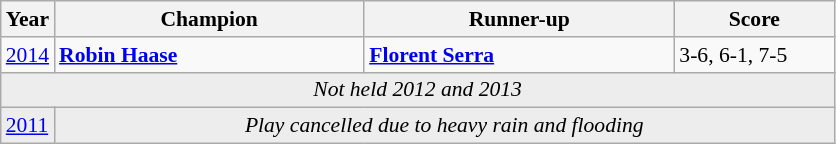<table class="wikitable" style="font-size:90%">
<tr>
<th>Year</th>
<th width="200">Champion</th>
<th width="200">Runner-up</th>
<th width="100">Score</th>
</tr>
<tr>
<td><a href='#'>2014</a></td>
<td> <strong><a href='#'>Robin Haase</a></strong></td>
<td> <strong><a href='#'>Florent Serra</a></strong></td>
<td>3-6, 6-1, 7-5</td>
</tr>
<tr>
<td colspan=4 align=center style="background:#ededed"><em>Not held 2012 and 2013</em></td>
</tr>
<tr>
<td style="background:#ededed"><a href='#'>2011</a></td>
<td colspan=3 align=center style="background:#ededed"><em>Play cancelled due to heavy rain and flooding</em> </td>
</tr>
</table>
